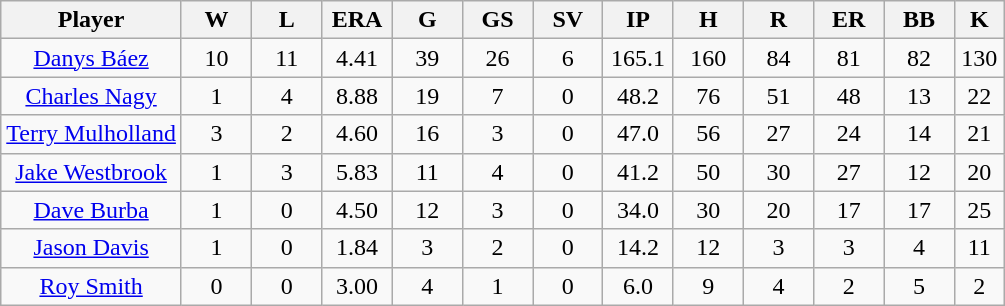<table class="wikitable sortable">
<tr>
<th bgcolor="#DDDDFF" width="18%">Player</th>
<th bgcolor="#DDDDFF" width="7%">W</th>
<th bgcolor="#DDDDFF" width="7%">L</th>
<th bgcolor="#DDDDFF" width="7%">ERA</th>
<th bgcolor="#DDDDFF" width="7%">G</th>
<th bgcolor="#DDDDFF" width="7%">GS</th>
<th bgcolor="#DDDDFF" width="7%">SV</th>
<th bgcolor="#DDDDFF" width="7%">IP</th>
<th bgcolor="#DDDDFF" width="7%">H</th>
<th bgcolor="#DDDDFF" width="7%">R</th>
<th bgcolor="#DDDDFF" width="7%">ER</th>
<th bgcolor="#DDDDFF" width="7%">BB</th>
<th bgcolor="#DDDDFF" width="7%">K</th>
</tr>
<tr align="center">
<td><a href='#'>Danys Báez</a></td>
<td>10</td>
<td>11</td>
<td>4.41</td>
<td>39</td>
<td>26</td>
<td>6</td>
<td>165.1</td>
<td>160</td>
<td>84</td>
<td>81</td>
<td>82</td>
<td>130</td>
</tr>
<tr align="center">
<td><a href='#'>Charles Nagy</a></td>
<td>1</td>
<td>4</td>
<td>8.88</td>
<td>19</td>
<td>7</td>
<td>0</td>
<td>48.2</td>
<td>76</td>
<td>51</td>
<td>48</td>
<td>13</td>
<td>22</td>
</tr>
<tr align="center">
<td><a href='#'>Terry Mulholland</a></td>
<td>3</td>
<td>2</td>
<td>4.60</td>
<td>16</td>
<td>3</td>
<td>0</td>
<td>47.0</td>
<td>56</td>
<td>27</td>
<td>24</td>
<td>14</td>
<td>21</td>
</tr>
<tr align="center">
<td><a href='#'>Jake Westbrook</a></td>
<td>1</td>
<td>3</td>
<td>5.83</td>
<td>11</td>
<td>4</td>
<td>0</td>
<td>41.2</td>
<td>50</td>
<td>30</td>
<td>27</td>
<td>12</td>
<td>20</td>
</tr>
<tr align="center">
<td><a href='#'>Dave Burba</a></td>
<td>1</td>
<td>0</td>
<td>4.50</td>
<td>12</td>
<td>3</td>
<td>0</td>
<td>34.0</td>
<td>30</td>
<td>20</td>
<td>17</td>
<td>17</td>
<td>25</td>
</tr>
<tr align="center">
<td><a href='#'>Jason Davis</a></td>
<td>1</td>
<td>0</td>
<td>1.84</td>
<td>3</td>
<td>2</td>
<td>0</td>
<td>14.2</td>
<td>12</td>
<td>3</td>
<td>3</td>
<td>4</td>
<td>11</td>
</tr>
<tr align="center">
<td><a href='#'>Roy Smith</a></td>
<td>0</td>
<td>0</td>
<td>3.00</td>
<td>4</td>
<td>1</td>
<td>0</td>
<td>6.0</td>
<td>9</td>
<td>4</td>
<td>2</td>
<td>5</td>
<td>2</td>
</tr>
</table>
